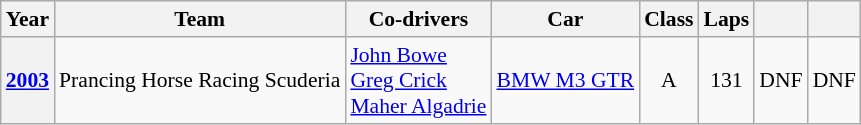<table class="wikitable" style="text-align:center; font-size:90%">
<tr>
<th>Year</th>
<th>Team</th>
<th>Co-drivers</th>
<th>Car</th>
<th>Class</th>
<th>Laps</th>
<th></th>
<th></th>
</tr>
<tr>
<th><a href='#'>2003</a></th>
<td align="left"> Prancing Horse Racing Scuderia</td>
<td align="left"> <a href='#'>John Bowe</a><br> <a href='#'>Greg Crick</a><br> <a href='#'>Maher Algadrie</a></td>
<td align="left"><a href='#'>BMW M3 GTR</a></td>
<td>A</td>
<td>131</td>
<td>DNF</td>
<td>DNF</td>
</tr>
</table>
